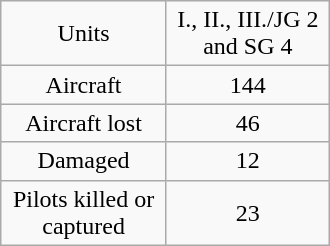<table class="wikitable" style = "float:right; margin-left:15px; text-align:center; width:220px; margin-right:0px">
<tr>
<td>Units</td>
<td>I., II., III./JG 2 and SG 4</td>
</tr>
<tr>
<td>Aircraft</td>
<td>144</td>
</tr>
<tr>
<td>Aircraft lost</td>
<td>46</td>
</tr>
<tr>
<td>Damaged</td>
<td>12</td>
</tr>
<tr>
<td>Pilots killed or captured</td>
<td>23</td>
</tr>
</table>
